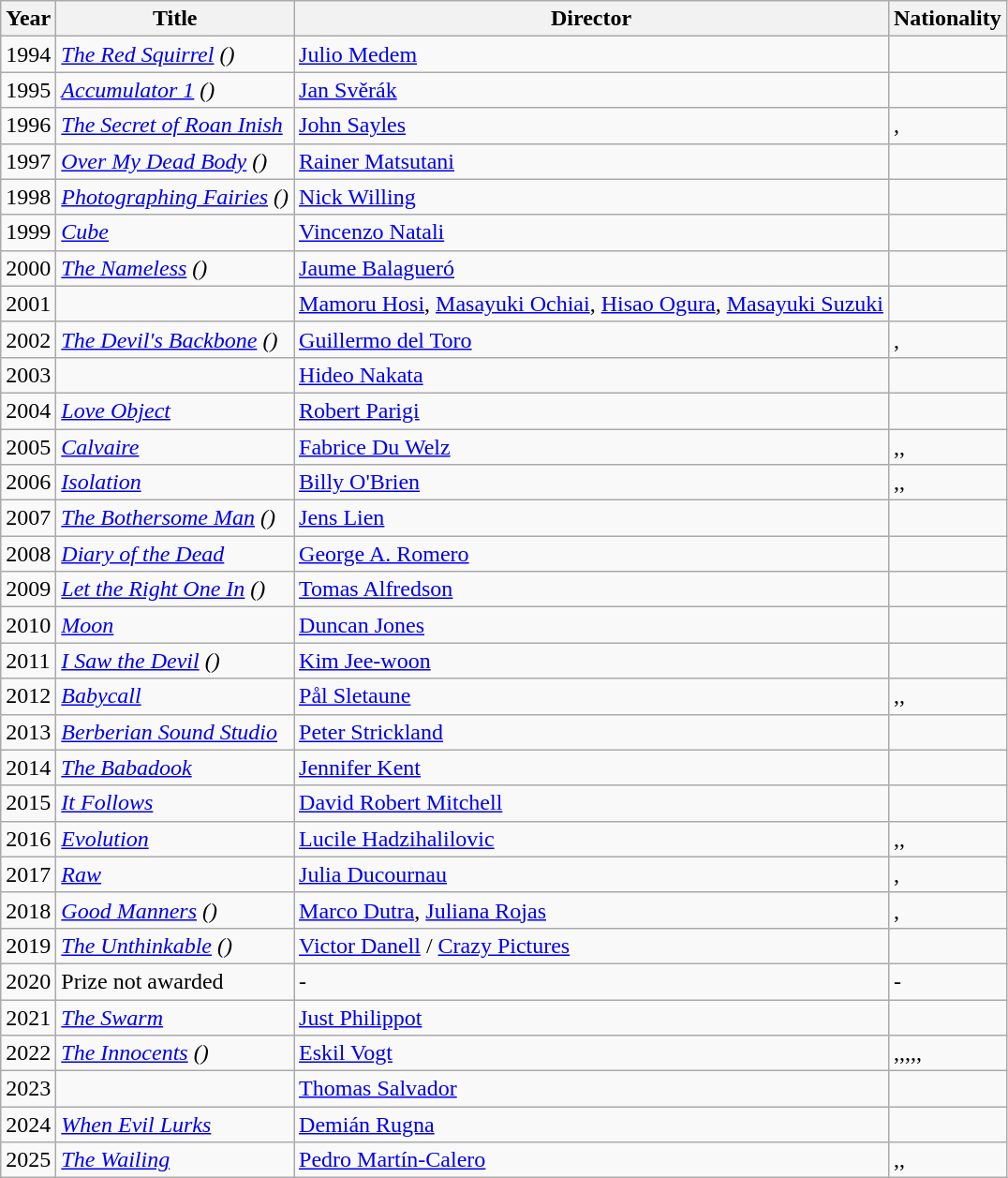<table class="wikitable sortable">
<tr>
<th>Year</th>
<th>Title</th>
<th>Director</th>
<th>Nationality</th>
</tr>
<tr ---->
<td>1994</td>
<td><em><a href='#'>The Red Squirrel</a> ()</em></td>
<td><a href='#'>Julio Medem</a></td>
<td></td>
</tr>
<tr ---->
<td>1995</td>
<td><em><a href='#'>Accumulator 1</a> ()</em></td>
<td><a href='#'>Jan Svěrák</a></td>
<td></td>
</tr>
<tr ---->
<td>1996</td>
<td><em><a href='#'>The Secret of Roan Inish</a></em></td>
<td><a href='#'>John Sayles</a></td>
<td>,</td>
</tr>
<tr ---->
<td>1997</td>
<td><em><a href='#'> Over My Dead Body</a> ()</em></td>
<td><a href='#'>Rainer Matsutani</a></td>
<td></td>
</tr>
<tr ---->
<td>1998</td>
<td><em><a href='#'>Photographing Fairies</a> ()</em></td>
<td><a href='#'>Nick Willing</a></td>
<td></td>
</tr>
<tr ---->
<td>1999</td>
<td><em><a href='#'>Cube</a></em></td>
<td><a href='#'>Vincenzo Natali</a></td>
<td></td>
</tr>
<tr ---->
<td>2000</td>
<td><em><a href='#'> The Nameless</a> ()</em></td>
<td><a href='#'>Jaume Balagueró</a></td>
<td></td>
</tr>
<tr ---->
<td>2001</td>
<td><em></em></td>
<td><a href='#'>Mamoru Hosi</a>, <a href='#'>Masayuki Ochiai</a>, <a href='#'>Hisao Ogura</a>, <a href='#'>Masayuki Suzuki</a></td>
<td></td>
</tr>
<tr ---->
<td>2002</td>
<td><em><a href='#'>The Devil's Backbone</a> ()</em></td>
<td><a href='#'>Guillermo del Toro</a></td>
<td>,</td>
</tr>
<tr ---->
<td>2003</td>
<td><em></em></td>
<td><a href='#'>Hideo Nakata</a></td>
<td></td>
</tr>
<tr ---->
<td>2004</td>
<td><em><a href='#'>Love Object</a></em></td>
<td><a href='#'>Robert Parigi</a></td>
<td></td>
</tr>
<tr ---->
<td>2005</td>
<td><em><a href='#'>Calvaire</a></em></td>
<td><a href='#'>Fabrice Du Welz</a></td>
<td>,,</td>
</tr>
<tr ---->
<td>2006</td>
<td><em><a href='#'>Isolation</a></em></td>
<td><a href='#'>Billy O'Brien</a></td>
<td>,,</td>
</tr>
<tr ---->
<td>2007</td>
<td><em><a href='#'>The Bothersome Man</a> ()</em></td>
<td><a href='#'>Jens Lien</a></td>
<td></td>
</tr>
<tr ---->
<td>2008</td>
<td><em><a href='#'>Diary of the Dead</a></em></td>
<td><a href='#'>George A. Romero</a></td>
<td></td>
</tr>
<tr ---->
<td>2009</td>
<td><em><a href='#'>Let the Right One In</a> ()</em></td>
<td><a href='#'>Tomas Alfredson</a></td>
<td></td>
</tr>
<tr ---->
<td>2010</td>
<td><em><a href='#'>Moon</a></em></td>
<td><a href='#'>Duncan Jones</a></td>
<td></td>
</tr>
<tr ---->
<td>2011</td>
<td><em><a href='#'>I Saw the Devil</a> ()</em></td>
<td><a href='#'>Kim Jee-woon</a></td>
<td></td>
</tr>
<tr ---->
<td>2012</td>
<td><em><a href='#'>Babycall</a></em></td>
<td><a href='#'>Pål Sletaune</a></td>
<td>,,</td>
</tr>
<tr ---->
<td>2013</td>
<td><em><a href='#'>Berberian Sound Studio</a></em></td>
<td><a href='#'>Peter Strickland</a></td>
<td></td>
</tr>
<tr ---->
<td>2014</td>
<td><em><a href='#'>The Babadook</a></em></td>
<td><a href='#'>Jennifer Kent</a></td>
<td></td>
</tr>
<tr ---->
<td>2015</td>
<td><em><a href='#'>It Follows</a></em></td>
<td><a href='#'>David Robert Mitchell</a></td>
<td></td>
</tr>
<tr ---->
<td>2016</td>
<td><em><a href='#'>Evolution</a></em></td>
<td><a href='#'>Lucile Hadzihalilovic</a></td>
<td>,,</td>
</tr>
<tr ---->
<td>2017</td>
<td><em><a href='#'>Raw</a></em></td>
<td><a href='#'>Julia Ducournau</a></td>
<td>,</td>
</tr>
<tr ---->
<td>2018</td>
<td><em><a href='#'>Good Manners</a> ()</em></td>
<td><a href='#'>Marco Dutra</a>, <a href='#'>Juliana Rojas</a></td>
<td>,</td>
</tr>
<tr ---->
<td>2019</td>
<td><em><a href='#'>The Unthinkable</a> ()</em></td>
<td><a href='#'>Victor Danell</a> / <a href='#'>Crazy Pictures</a></td>
<td></td>
</tr>
<tr ---->
<td>2020</td>
<td>Prize not awarded</td>
<td>-</td>
<td>-</td>
</tr>
<tr ---->
<td>2021</td>
<td><em><a href='#'>The Swarm</a></em></td>
<td><a href='#'>Just Philippot</a></td>
<td></td>
</tr>
<tr ---->
<td>2022</td>
<td><em><a href='#'> The Innocents</a> ()</em></td>
<td><a href='#'>Eskil Vogt</a></td>
<td>,,,,,</td>
</tr>
<tr ---->
<td>2023</td>
<td><em></em></td>
<td><a href='#'>Thomas Salvador</a></td>
<td></td>
</tr>
<tr ---->
<td>2024</td>
<td><em><a href='#'>When Evil Lurks</a></em></td>
<td><a href='#'>Demián Rugna</a></td>
<td></td>
</tr>
<tr ---->
<td>2025</td>
<td><em><a href='#'>The Wailing</a></em></td>
<td><a href='#'>Pedro Martín-Calero</a></td>
<td>,,</td>
</tr>
</table>
